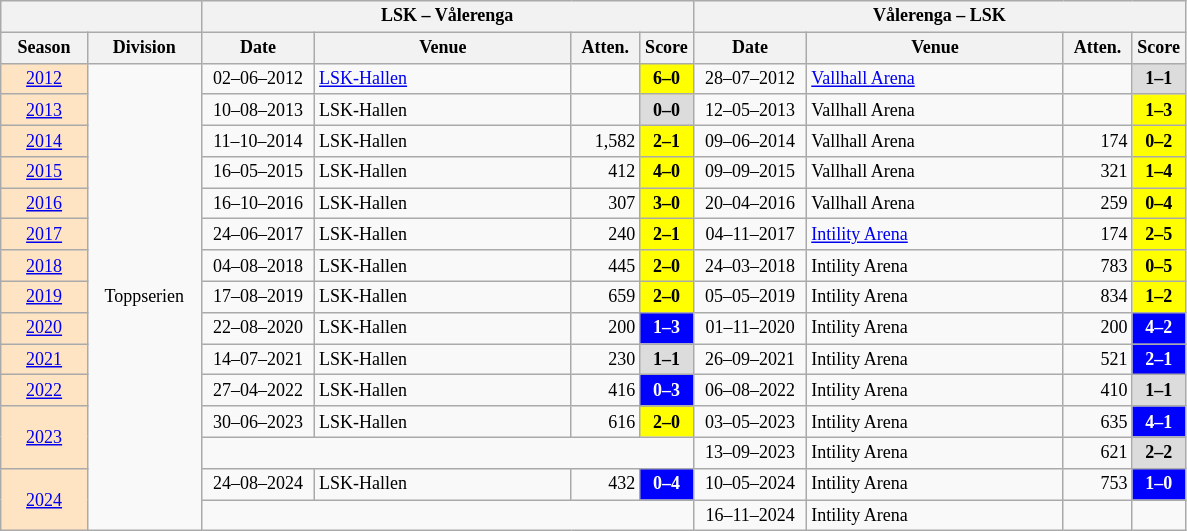<table class="wikitable" style="text-align: center; font-size: 12px">
<tr>
<th colspan=2></th>
<th colspan=4>LSK – Vålerenga</th>
<th colspan=4>Vålerenga – LSK</th>
</tr>
<tr>
<th width="52">Season</th>
<th width="70">Division</th>
<th width="70">Date</th>
<th width="165">Venue</th>
<th width="40">Atten.</th>
<th width="30">Score</th>
<th width="70">Date</th>
<th width="165">Venue</th>
<th width="40">Atten.</th>
<th width="30">Score</th>
</tr>
<tr>
<td bgcolor=#ffe4c4 rowspan=1><a href='#'>2012</a></td>
<td rowspan=15>Toppserien</td>
<td>02–06–2012</td>
<td align="left"><a href='#'>LSK-Hallen</a></td>
<td align="right"></td>
<td bgcolor=yellow><strong>6–0</strong></td>
<td>28–07–2012</td>
<td align="left"><a href='#'>Vallhall Arena</a></td>
<td align="right"></td>
<td bgcolor=#dcdcdc><strong>1–1</strong></td>
</tr>
<tr>
<td bgcolor=#ffe4c4 rowspan=1><a href='#'>2013</a></td>
<td>10–08–2013</td>
<td align="left">LSK-Hallen</td>
<td align="right"></td>
<td bgcolor=#dcdcdc><strong>0–0</strong></td>
<td>12–05–2013</td>
<td align="left">Vallhall Arena</td>
<td align="right"></td>
<td bgcolor=yellow><strong>1–3</strong></td>
</tr>
<tr>
<td bgcolor=#ffe4c4 rowspan=1><a href='#'>2014</a></td>
<td>11–10–2014</td>
<td align="left">LSK-Hallen</td>
<td align="right">1,582</td>
<td bgcolor=yellow><strong>2–1</strong></td>
<td>09–06–2014</td>
<td align="left">Vallhall Arena</td>
<td align="right">174</td>
<td bgcolor=yellow><strong>0–2</strong></td>
</tr>
<tr>
<td bgcolor=#ffe4c4 rowspan=1><a href='#'>2015</a></td>
<td>16–05–2015</td>
<td align="left">LSK-Hallen</td>
<td align="right">412</td>
<td bgcolor=yellow><strong>4–0</strong></td>
<td>09–09–2015</td>
<td align="left">Vallhall Arena</td>
<td align="right">321</td>
<td bgcolor=yellow><strong>1–4</strong></td>
</tr>
<tr>
<td bgcolor=#ffe4c4 rowspan=1><a href='#'>2016</a></td>
<td>16–10–2016</td>
<td align="left">LSK-Hallen</td>
<td align="right">307</td>
<td bgcolor=yellow><strong>3–0</strong></td>
<td>20–04–2016</td>
<td align="left">Vallhall Arena</td>
<td align="right">259</td>
<td bgcolor=yellow><strong>0–4</strong></td>
</tr>
<tr>
<td bgcolor=#ffe4c4 rowspan=1><a href='#'>2017</a></td>
<td>24–06–2017</td>
<td align="left">LSK-Hallen</td>
<td align="right">240</td>
<td bgcolor=yellow><strong>2–1</strong></td>
<td>04–11–2017</td>
<td align="left"><a href='#'>Intility Arena</a></td>
<td align="right">174</td>
<td bgcolor=yellow><strong>2–5</strong></td>
</tr>
<tr>
<td bgcolor=#ffe4c4 rowspan=1><a href='#'>2018</a></td>
<td>04–08–2018</td>
<td align="left">LSK-Hallen</td>
<td align="right">445</td>
<td bgcolor=yellow><strong>2–0</strong></td>
<td>24–03–2018</td>
<td align="left">Intility Arena</td>
<td align="right">783</td>
<td bgcolor=yellow><strong>0–5</strong></td>
</tr>
<tr>
<td bgcolor=#ffe4c4 rowspan=1><a href='#'>2019</a></td>
<td>17–08–2019</td>
<td align="left">LSK-Hallen</td>
<td align="right">659</td>
<td bgcolor=yellow><strong>2–0</strong></td>
<td>05–05–2019</td>
<td align="left">Intility Arena</td>
<td align="right">834</td>
<td bgcolor=yellow><strong>1–2</strong></td>
</tr>
<tr>
<td bgcolor=#ffe4c4 rowspan=1><a href='#'>2020</a></td>
<td>22–08–2020</td>
<td align="left">LSK-Hallen</td>
<td align="right">200</td>
<td style="color:white;background:#0000FF"><strong>1–3</strong></td>
<td>01–11–2020</td>
<td align="left">Intility Arena</td>
<td align="right">200</td>
<td style="color:white;background:#0000FF"><strong>4–2</strong></td>
</tr>
<tr>
<td bgcolor=#ffe4c4 rowspan=1><a href='#'>2021</a></td>
<td>14–07–2021</td>
<td align="left">LSK-Hallen</td>
<td align="right">230</td>
<td bgcolor=#dcdcdc><strong>1–1</strong></td>
<td>26–09–2021</td>
<td align="left">Intility Arena</td>
<td align="right">521</td>
<td style="color:white;background:#0000FF"><strong>2–1</strong></td>
</tr>
<tr>
<td bgcolor=#ffe4c4 rowspan=1><a href='#'>2022</a></td>
<td>27–04–2022</td>
<td align="left">LSK-Hallen</td>
<td align="right">416</td>
<td style="color:white;background:#0000FF"><strong>0–3</strong></td>
<td>06–08–2022</td>
<td align="left">Intility Arena</td>
<td align="right">410</td>
<td bgcolor=#dcdcdc><strong>1–1</strong></td>
</tr>
<tr>
<td bgcolor=#ffe4c4 rowspan=2><a href='#'>2023</a></td>
<td>30–06–2023</td>
<td align="left">LSK-Hallen</td>
<td align="right">616</td>
<td bgcolor=yellow><strong>2–0</strong></td>
<td>03–05–2023</td>
<td align="left">Intility Arena</td>
<td align="right">635</td>
<td style="color:white;background:#0000FF"><strong>4–1</strong></td>
</tr>
<tr>
<td colspan="4"></td>
<td>13–09–2023</td>
<td align="left">Intility Arena</td>
<td align="right">621</td>
<td bgcolor=#dcdcdc><strong>2–2</strong></td>
</tr>
<tr>
<td bgcolor=#ffe4c4 rowspan=2><a href='#'>2024</a></td>
<td>24–08–2024</td>
<td align="left">LSK-Hallen</td>
<td align="right">432</td>
<td style="color:white;background:#0000FF"><strong>0–4</strong></td>
<td>10–05–2024</td>
<td align="left">Intility Arena</td>
<td align="right">753</td>
<td style="color:white;background:#0000FF"><strong>1–0</strong></td>
</tr>
<tr>
<td colspan="4"></td>
<td>16–11–2024</td>
<td align="left">Intility Arena</td>
<td align="right"></td>
<td></td>
</tr>
</table>
